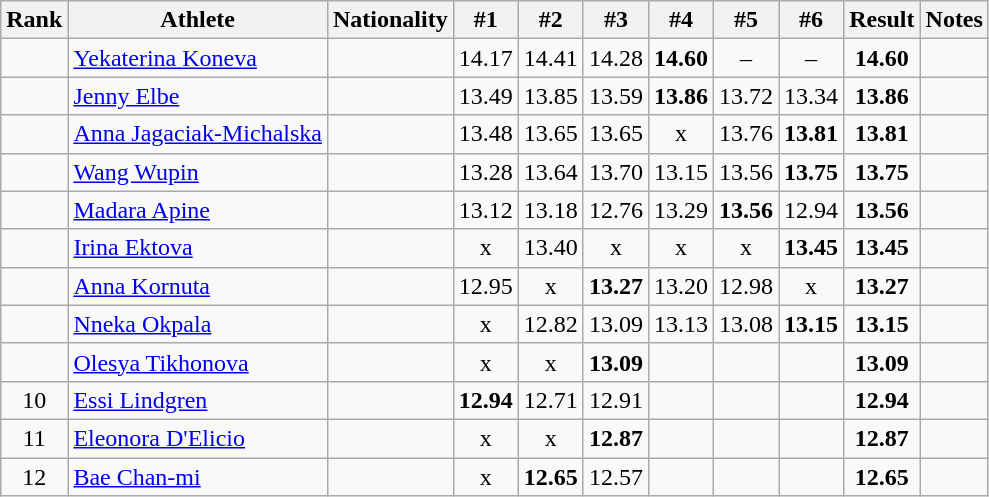<table class="wikitable sortable" style="text-align:center">
<tr>
<th>Rank</th>
<th>Athlete</th>
<th>Nationality</th>
<th>#1</th>
<th>#2</th>
<th>#3</th>
<th>#4</th>
<th>#5</th>
<th>#6</th>
<th>Result</th>
<th>Notes</th>
</tr>
<tr>
<td></td>
<td align="left"><a href='#'>Yekaterina Koneva</a></td>
<td align=left></td>
<td>14.17</td>
<td>14.41</td>
<td>14.28</td>
<td><strong>14.60</strong></td>
<td>–</td>
<td>–</td>
<td><strong>14.60</strong></td>
<td></td>
</tr>
<tr>
<td></td>
<td align="left"><a href='#'>Jenny Elbe</a></td>
<td align=left></td>
<td>13.49</td>
<td>13.85</td>
<td>13.59</td>
<td><strong>13.86</strong></td>
<td>13.72</td>
<td>13.34</td>
<td><strong>13.86</strong></td>
<td></td>
</tr>
<tr>
<td></td>
<td align="left"><a href='#'>Anna Jagaciak-Michalska</a></td>
<td align=left></td>
<td>13.48</td>
<td>13.65</td>
<td>13.65</td>
<td>x</td>
<td>13.76</td>
<td><strong>13.81</strong></td>
<td><strong>13.81</strong></td>
<td></td>
</tr>
<tr>
<td></td>
<td align="left"><a href='#'>Wang Wupin</a></td>
<td align=left></td>
<td>13.28</td>
<td>13.64</td>
<td>13.70</td>
<td>13.15</td>
<td>13.56</td>
<td><strong>13.75</strong></td>
<td><strong>13.75</strong></td>
<td></td>
</tr>
<tr>
<td></td>
<td align="left"><a href='#'>Madara Apine</a></td>
<td align=left></td>
<td>13.12</td>
<td>13.18</td>
<td>12.76</td>
<td>13.29</td>
<td><strong>13.56</strong></td>
<td>12.94</td>
<td><strong>13.56</strong></td>
<td></td>
</tr>
<tr>
<td></td>
<td align="left"><a href='#'>Irina Ektova</a></td>
<td align=left></td>
<td>x</td>
<td>13.40</td>
<td>x</td>
<td>x</td>
<td>x</td>
<td><strong>13.45</strong></td>
<td><strong>13.45</strong></td>
<td></td>
</tr>
<tr>
<td></td>
<td align="left"><a href='#'>Anna Kornuta</a></td>
<td align=left></td>
<td>12.95</td>
<td>x</td>
<td><strong>13.27</strong></td>
<td>13.20</td>
<td>12.98</td>
<td>x</td>
<td><strong>13.27</strong></td>
<td></td>
</tr>
<tr>
<td></td>
<td align="left"><a href='#'>Nneka Okpala</a></td>
<td align=left></td>
<td>x</td>
<td>12.82</td>
<td>13.09</td>
<td>13.13</td>
<td>13.08</td>
<td><strong>13.15</strong></td>
<td><strong>13.15</strong></td>
<td></td>
</tr>
<tr>
<td></td>
<td align="left"><a href='#'>Olesya Tikhonova</a></td>
<td align=left></td>
<td>x</td>
<td>x</td>
<td><strong>13.09</strong></td>
<td></td>
<td></td>
<td></td>
<td><strong>13.09</strong></td>
<td></td>
</tr>
<tr>
<td>10</td>
<td align="left"><a href='#'>Essi Lindgren</a></td>
<td align=left></td>
<td><strong>12.94</strong></td>
<td>12.71</td>
<td>12.91</td>
<td></td>
<td></td>
<td></td>
<td><strong>12.94</strong></td>
<td></td>
</tr>
<tr>
<td>11</td>
<td align="left"><a href='#'>Eleonora D'Elicio</a></td>
<td align=left></td>
<td>x</td>
<td>x</td>
<td><strong>12.87</strong></td>
<td></td>
<td></td>
<td></td>
<td><strong>12.87</strong></td>
<td></td>
</tr>
<tr>
<td>12</td>
<td align="left"><a href='#'>Bae Chan-mi</a></td>
<td align=left></td>
<td>x</td>
<td><strong>12.65</strong></td>
<td>12.57</td>
<td></td>
<td></td>
<td></td>
<td><strong>12.65</strong></td>
<td></td>
</tr>
</table>
